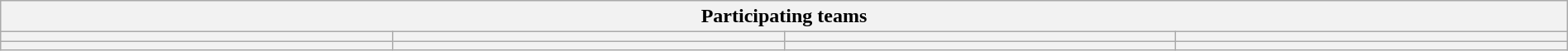<table class="wikitable" style="width:100%;">
<tr>
<th colspan=4><strong>Participating teams</strong></th>
</tr>
<tr>
<th style="width:25%;"></th>
<th style="width:25%;"></th>
<th style="width:25%;"></th>
<th style="width:25%;"></th>
</tr>
<tr>
<th></th>
<th></th>
<th></th>
<th></th>
</tr>
</table>
